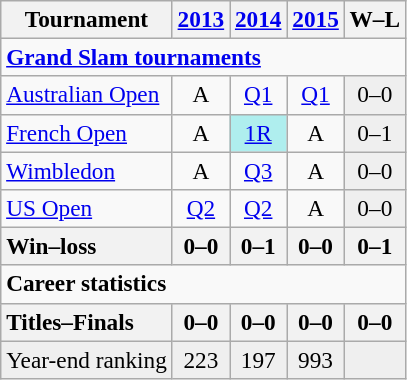<table class=wikitable style=text-align:center;font-size:97%>
<tr>
<th>Tournament</th>
<th><a href='#'>2013</a></th>
<th><a href='#'>2014</a></th>
<th><a href='#'>2015</a></th>
<th>W–L</th>
</tr>
<tr>
<td colspan=5 align=left><strong><a href='#'>Grand Slam tournaments</a></strong></td>
</tr>
<tr>
<td align=left><a href='#'>Australian Open</a></td>
<td>A</td>
<td><a href='#'>Q1</a></td>
<td><a href='#'>Q1</a></td>
<td bgcolor=efefef>0–0</td>
</tr>
<tr>
<td align=left><a href='#'>French Open</a></td>
<td>A</td>
<td bgcolor=afeeee><a href='#'>1R</a></td>
<td>A</td>
<td bgcolor=efefef>0–1</td>
</tr>
<tr>
<td align=left><a href='#'>Wimbledon</a></td>
<td>A</td>
<td><a href='#'>Q3</a></td>
<td>A</td>
<td bgcolor=efefef>0–0</td>
</tr>
<tr>
<td align=left><a href='#'>US Open</a></td>
<td><a href='#'>Q2</a></td>
<td><a href='#'>Q2</a></td>
<td>A</td>
<td bgcolor=efefef>0–0</td>
</tr>
<tr>
<th style=text-align:left>Win–loss</th>
<th>0–0</th>
<th>0–1</th>
<th>0–0</th>
<th>0–1</th>
</tr>
<tr>
<td colspan=5 align=left><strong>Career statistics</strong></td>
</tr>
<tr>
<th style=text-align:left>Titles–Finals</th>
<th>0–0</th>
<th>0–0</th>
<th>0–0</th>
<th>0–0</th>
</tr>
<tr bgcolor=efefef>
<td align=left>Year-end ranking</td>
<td>223</td>
<td>197</td>
<td>993</td>
<td></td>
</tr>
</table>
